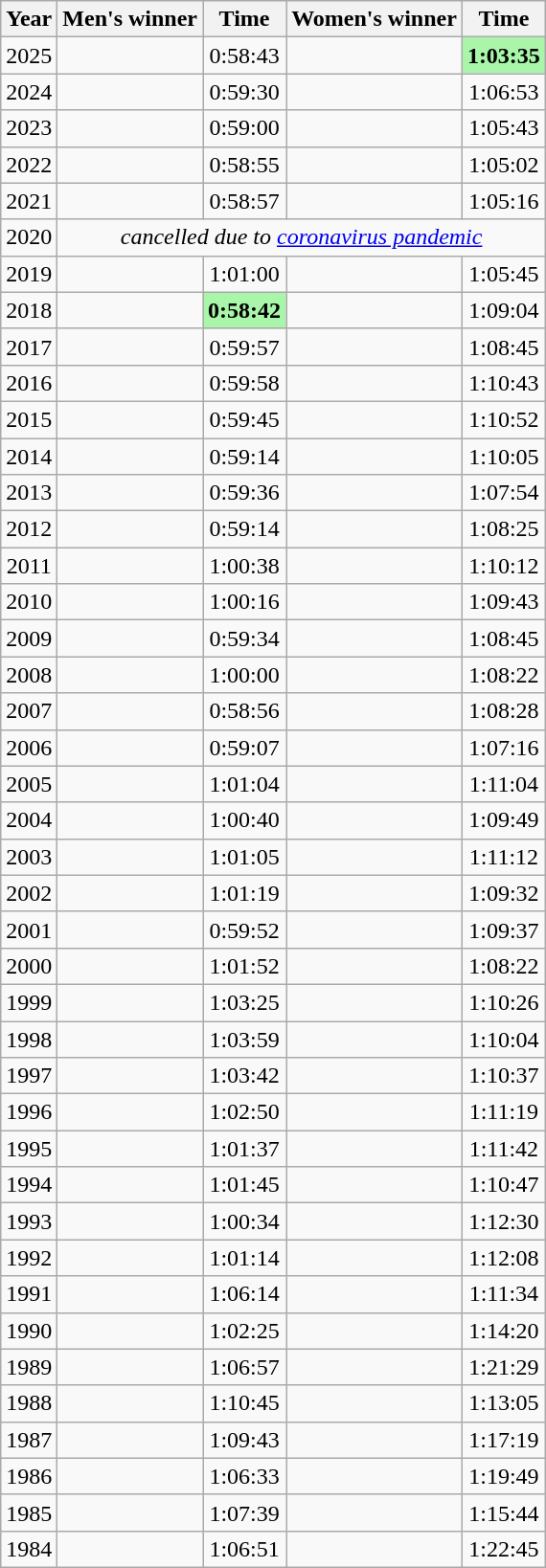<table class="wikitable sortable" style="text-align:center">
<tr>
<th>Year</th>
<th class=unsortable>Men's winner</th>
<th>Time</th>
<th class=unsortable>Women's winner</th>
<th>Time</th>
</tr>
<tr>
<td>2025</td>
<td align=left></td>
<td>0:58:43</td>
<td align=left></td>
<td bgcolor=#A9F5A9><strong>1:03:35</strong></td>
</tr>
<tr>
<td>2024</td>
<td align=left></td>
<td>0:59:30</td>
<td align=left></td>
<td>1:06:53</td>
</tr>
<tr>
<td>2023</td>
<td align=left></td>
<td>0:59:00</td>
<td align=left></td>
<td>1:05:43</td>
</tr>
<tr>
<td>2022</td>
<td align=left></td>
<td>0:58:55</td>
<td align=left></td>
<td>1:05:02</td>
</tr>
<tr>
<td>2021</td>
<td align=left></td>
<td>0:58:57</td>
<td align=left></td>
<td>1:05:16</td>
</tr>
<tr>
<td>2020</td>
<td colspan="4" align="center"><em>cancelled due to <a href='#'>coronavirus pandemic</a></em></td>
</tr>
<tr>
<td>2019</td>
<td align=left></td>
<td>1:01:00</td>
<td align=left></td>
<td>1:05:45</td>
</tr>
<tr>
<td>2018</td>
<td align=left></td>
<td bgcolor=#A9F5A9><strong>0:58:42</strong></td>
<td align=left></td>
<td>1:09:04</td>
</tr>
<tr>
<td>2017</td>
<td align=left></td>
<td>0:59:57</td>
<td align=left></td>
<td>1:08:45</td>
</tr>
<tr>
<td>2016</td>
<td align=left></td>
<td>0:59:58</td>
<td align=left></td>
<td>1:10:43</td>
</tr>
<tr>
<td>2015</td>
<td align=left></td>
<td>0:59:45</td>
<td align=left></td>
<td>1:10:52</td>
</tr>
<tr>
<td>2014</td>
<td align=left></td>
<td>0:59:14</td>
<td align=left></td>
<td>1:10:05</td>
</tr>
<tr>
<td>2013</td>
<td align=left></td>
<td>0:59:36</td>
<td align=left></td>
<td>1:07:54</td>
</tr>
<tr>
<td>2012</td>
<td align=left></td>
<td>0:59:14</td>
<td align=left></td>
<td>1:08:25</td>
</tr>
<tr>
<td>2011</td>
<td align=left></td>
<td>1:00:38</td>
<td align=left></td>
<td>1:10:12</td>
</tr>
<tr>
<td>2010</td>
<td align=left></td>
<td>1:00:16</td>
<td align=left></td>
<td>1:09:43</td>
</tr>
<tr>
<td>2009</td>
<td align=left></td>
<td>0:59:34</td>
<td align=left></td>
<td>1:08:45</td>
</tr>
<tr>
<td>2008</td>
<td align=left></td>
<td>1:00:00</td>
<td align=left></td>
<td>1:08:22</td>
</tr>
<tr>
<td>2007</td>
<td align=left></td>
<td>0:58:56</td>
<td align=left></td>
<td>1:08:28</td>
</tr>
<tr>
<td>2006</td>
<td align=left></td>
<td>0:59:07</td>
<td align=left></td>
<td>1:07:16</td>
</tr>
<tr>
<td>2005</td>
<td align=left></td>
<td>1:01:04</td>
<td align=left></td>
<td>1:11:04</td>
</tr>
<tr>
<td>2004</td>
<td align=left></td>
<td>1:00:40</td>
<td align=left></td>
<td>1:09:49</td>
</tr>
<tr>
<td>2003</td>
<td align=left></td>
<td>1:01:05</td>
<td align=left></td>
<td>1:11:12</td>
</tr>
<tr>
<td>2002</td>
<td align=left></td>
<td>1:01:19</td>
<td align=left></td>
<td>1:09:32</td>
</tr>
<tr>
<td>2001</td>
<td align=left></td>
<td>0:59:52</td>
<td align=left></td>
<td>1:09:37</td>
</tr>
<tr>
<td>2000</td>
<td align=left></td>
<td>1:01:52</td>
<td align=left></td>
<td>1:08:22</td>
</tr>
<tr>
<td>1999</td>
<td align=left></td>
<td>1:03:25</td>
<td align=left></td>
<td>1:10:26</td>
</tr>
<tr>
<td>1998</td>
<td align=left></td>
<td>1:03:59</td>
<td align=left></td>
<td>1:10:04</td>
</tr>
<tr>
<td>1997</td>
<td align=left></td>
<td>1:03:42</td>
<td align=left></td>
<td>1:10:37</td>
</tr>
<tr>
<td>1996</td>
<td align=left></td>
<td>1:02:50</td>
<td align=left></td>
<td>1:11:19</td>
</tr>
<tr>
<td>1995</td>
<td align=left></td>
<td>1:01:37</td>
<td align=left></td>
<td>1:11:42</td>
</tr>
<tr>
<td>1994</td>
<td align=left></td>
<td>1:01:45</td>
<td align=left></td>
<td>1:10:47</td>
</tr>
<tr>
<td>1993</td>
<td align=left></td>
<td>1:00:34</td>
<td align=left></td>
<td>1:12:30</td>
</tr>
<tr>
<td>1992</td>
<td align=left></td>
<td>1:01:14</td>
<td align=left></td>
<td>1:12:08</td>
</tr>
<tr>
<td>1991</td>
<td align=left></td>
<td>1:06:14</td>
<td align=left></td>
<td>1:11:34</td>
</tr>
<tr>
<td>1990</td>
<td align=left></td>
<td>1:02:25</td>
<td align=left></td>
<td>1:14:20</td>
</tr>
<tr>
<td>1989</td>
<td align=left></td>
<td>1:06:57</td>
<td align=left></td>
<td>1:21:29</td>
</tr>
<tr>
<td>1988</td>
<td align=left></td>
<td>1:10:45</td>
<td align=left></td>
<td>1:13:05</td>
</tr>
<tr>
<td>1987</td>
<td align=left></td>
<td>1:09:43</td>
<td align=left></td>
<td>1:17:19</td>
</tr>
<tr>
<td>1986</td>
<td align=left></td>
<td>1:06:33</td>
<td align=left></td>
<td>1:19:49</td>
</tr>
<tr>
<td>1985</td>
<td align=left></td>
<td>1:07:39</td>
<td align=left></td>
<td>1:15:44</td>
</tr>
<tr>
<td>1984</td>
<td align=left></td>
<td>1:06:51</td>
<td align=left></td>
<td>1:22:45</td>
</tr>
</table>
